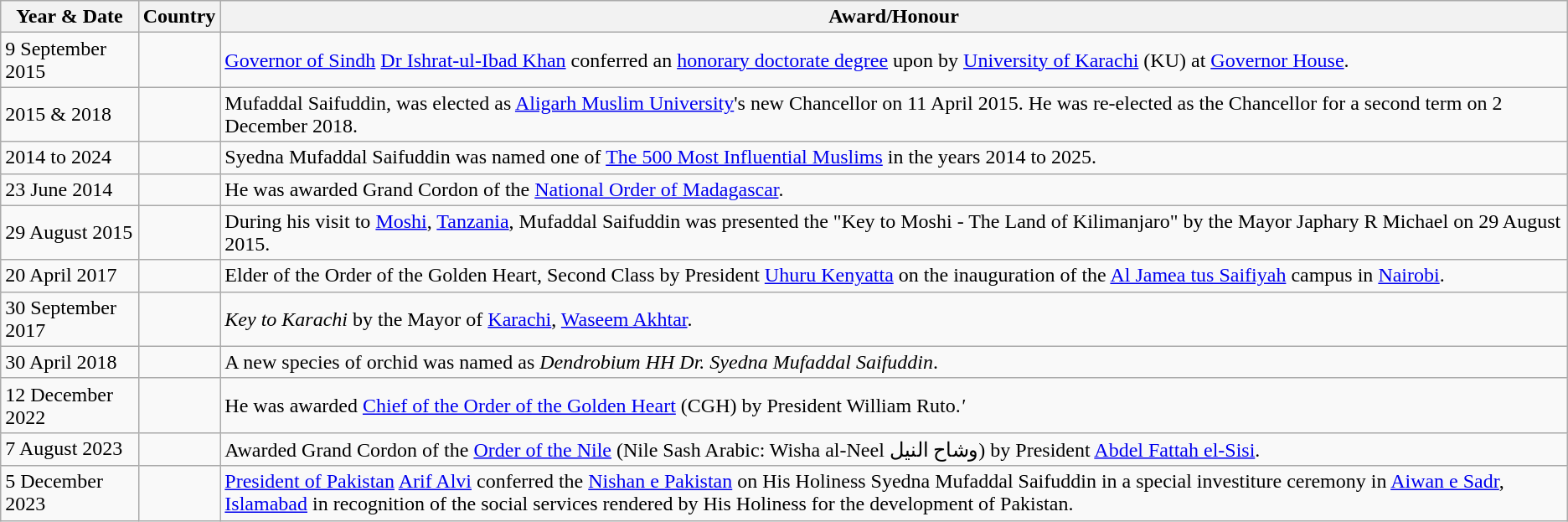<table class="wikitable sortable">
<tr>
<th align="center">Year & Date</th>
<th align="center">Country</th>
<th align="center">Award/Honour</th>
</tr>
<tr>
<td>9 September 2015</td>
<td></td>
<td><a href='#'>Governor of Sindh</a> <a href='#'>Dr Ishrat-ul-Ibad Khan</a> conferred an <a href='#'>honorary doctorate degree</a> upon by <a href='#'>University of Karachi</a> (KU) at <a href='#'>Governor House</a>.</td>
</tr>
<tr>
<td>2015 & 2018</td>
<td></td>
<td>Mufaddal Saifuddin, was elected as <a href='#'>Aligarh Muslim University</a>'s new Chancellor on 11 April 2015. He was re-elected as the Chancellor for a second term on 2 December 2018.</td>
</tr>
<tr>
<td>2014 to 2024</td>
<td></td>
<td>Syedna Mufaddal Saifuddin was named one of <a href='#'>The 500 Most Influential Muslims</a> in the years 2014 to 2025.</td>
</tr>
<tr>
<td>23 June 2014</td>
<td></td>
<td>He was awarded Grand Cordon of the <a href='#'>National Order of Madagascar</a>.</td>
</tr>
<tr>
<td>29 August 2015</td>
<td></td>
<td>During his visit to <a href='#'>Moshi</a>, <a href='#'>Tanzania</a>, Mufaddal Saifuddin was presented the "Key to Moshi - The Land of Kilimanjaro" by the Mayor Japhary R Michael on 29 August 2015.</td>
</tr>
<tr>
<td>20 April 2017</td>
<td></td>
<td>Elder of the Order of the Golden Heart, Second Class by President <a href='#'>Uhuru Kenyatta</a> on the inauguration of the <a href='#'>Al Jamea tus Saifiyah</a> campus in <a href='#'>Nairobi</a>.</td>
</tr>
<tr>
<td>30 September 2017</td>
<td></td>
<td><em>Key to Karachi</em> by the Mayor of <a href='#'>Karachi</a>, <a href='#'>Waseem Akhtar</a>.</td>
</tr>
<tr>
<td>30 April 2018</td>
<td></td>
<td>A new species of orchid was named as <em>Dendrobium HH Dr. Syedna Mufaddal Saifuddin</em>.</td>
</tr>
<tr>
<td>12 December 2022</td>
<td></td>
<td>He was awarded <a href='#'>Chief of the Order of the Golden Heart</a> (CGH) by President William Ruto.<em>'</em></td>
</tr>
<tr>
<td>7 August 2023</td>
<td></td>
<td>Awarded Grand Cordon of the <a href='#'>Order of the Nile</a> (Nile Sash Arabic: Wisha al-Neel وشاح النيل) by President <a href='#'>Abdel Fattah el-Sisi</a>.</td>
</tr>
<tr>
<td>5 December 2023</td>
<td></td>
<td><a href='#'>President of Pakistan</a> <a href='#'>Arif Alvi</a> conferred the <a href='#'>Nishan e Pakistan</a> on His Holiness Syedna Mufaddal Saifuddin in a special investiture ceremony in <a href='#'>Aiwan e Sadr</a>, <a href='#'>Islamabad</a> in recognition of the social services rendered by His Holiness for the development of Pakistan.</td>
</tr>
</table>
